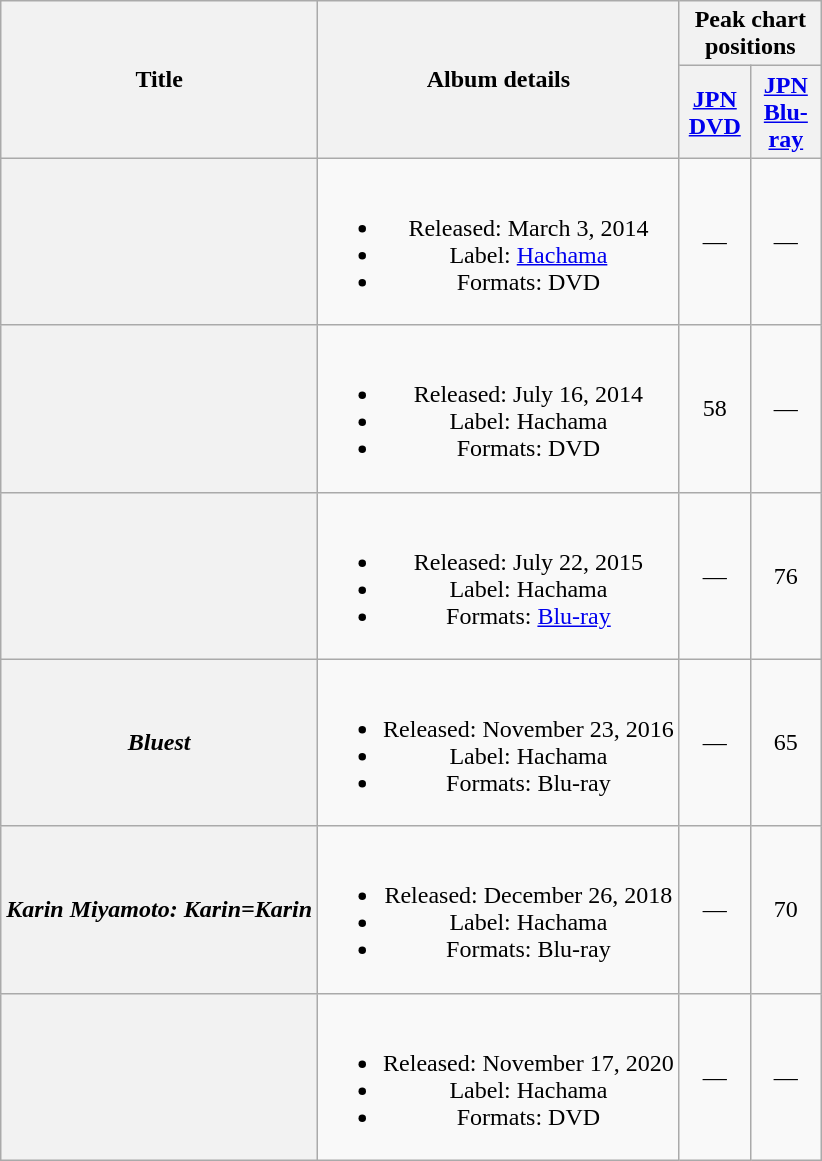<table class="wikitable plainrowheaders" style="text-align:center;">
<tr>
<th scope="col" rowspan="2">Title</th>
<th scope="col" rowspan="2">Album details</th>
<th scope="col" colspan="2">Peak chart positions</th>
</tr>
<tr>
<th style="width:2.5em;"><a href='#'>JPN<br>DVD</a><br></th>
<th style="width:2.5em;"><a href='#'>JPN<br>Blu-ray</a><br></th>
</tr>
<tr>
<th scope="row"></th>
<td><br><ul><li>Released: March 3, 2014</li><li>Label: <a href='#'>Hachama</a></li><li>Formats: DVD</li></ul></td>
<td>—</td>
<td>—</td>
</tr>
<tr>
<th scope="row"></th>
<td><br><ul><li>Released: July 16, 2014</li><li>Label: Hachama</li><li>Formats: DVD</li></ul></td>
<td>58</td>
<td>—</td>
</tr>
<tr>
<th scope="row"></th>
<td><br><ul><li>Released: July 22, 2015</li><li>Label: Hachama</li><li>Formats: <a href='#'>Blu-ray</a></li></ul></td>
<td>—</td>
<td>76</td>
</tr>
<tr>
<th scope="row"><em>Bluest</em></th>
<td><br><ul><li>Released: November 23, 2016</li><li>Label: Hachama</li><li>Formats: Blu-ray</li></ul></td>
<td>—</td>
<td>65</td>
</tr>
<tr>
<th scope="row"><em>Karin Miyamoto: Karin=Karin</em></th>
<td><br><ul><li>Released: December 26, 2018</li><li>Label: Hachama</li><li>Formats: Blu-ray</li></ul></td>
<td>—</td>
<td>70</td>
</tr>
<tr>
<th scope="row"></th>
<td><br><ul><li>Released: November 17, 2020</li><li>Label: Hachama</li><li>Formats: DVD</li></ul></td>
<td>—</td>
<td>—</td>
</tr>
</table>
